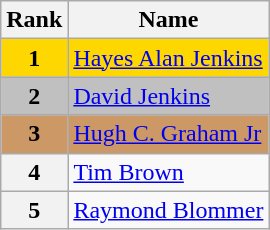<table class="wikitable">
<tr>
<th>Rank</th>
<th>Name</th>
</tr>
<tr bgcolor="gold">
<td align="center"><strong>1</strong></td>
<td><a href='#'>Hayes Alan Jenkins</a></td>
</tr>
<tr bgcolor="silver">
<td align="center"><strong>2</strong></td>
<td><a href='#'>David Jenkins</a></td>
</tr>
<tr bgcolor="cc9966">
<td align="center"><strong>3</strong></td>
<td><a href='#'>Hugh C. Graham Jr</a></td>
</tr>
<tr>
<th>4</th>
<td><a href='#'>Tim Brown</a></td>
</tr>
<tr>
<th>5</th>
<td><a href='#'>Raymond Blommer</a></td>
</tr>
</table>
